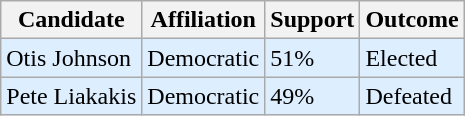<table class="wikitable">
<tr>
<th>Candidate</th>
<th>Affiliation</th>
<th>Support</th>
<th>Outcome</th>
</tr>
<tr>
<td bgcolor=#DDEEFF>Otis Johnson</td>
<td bgcolor=#DDEEFF>Democratic</td>
<td bgcolor=#DDEEFF>51%</td>
<td bgcolor=#DDEEFF>Elected</td>
</tr>
<tr>
<td bgcolor=#DDEEFF>Pete Liakakis</td>
<td bgcolor=#DDEEFF>Democratic</td>
<td bgcolor=#DDEEFF>49%</td>
<td bgcolor=#DDEEFF>Defeated</td>
</tr>
</table>
